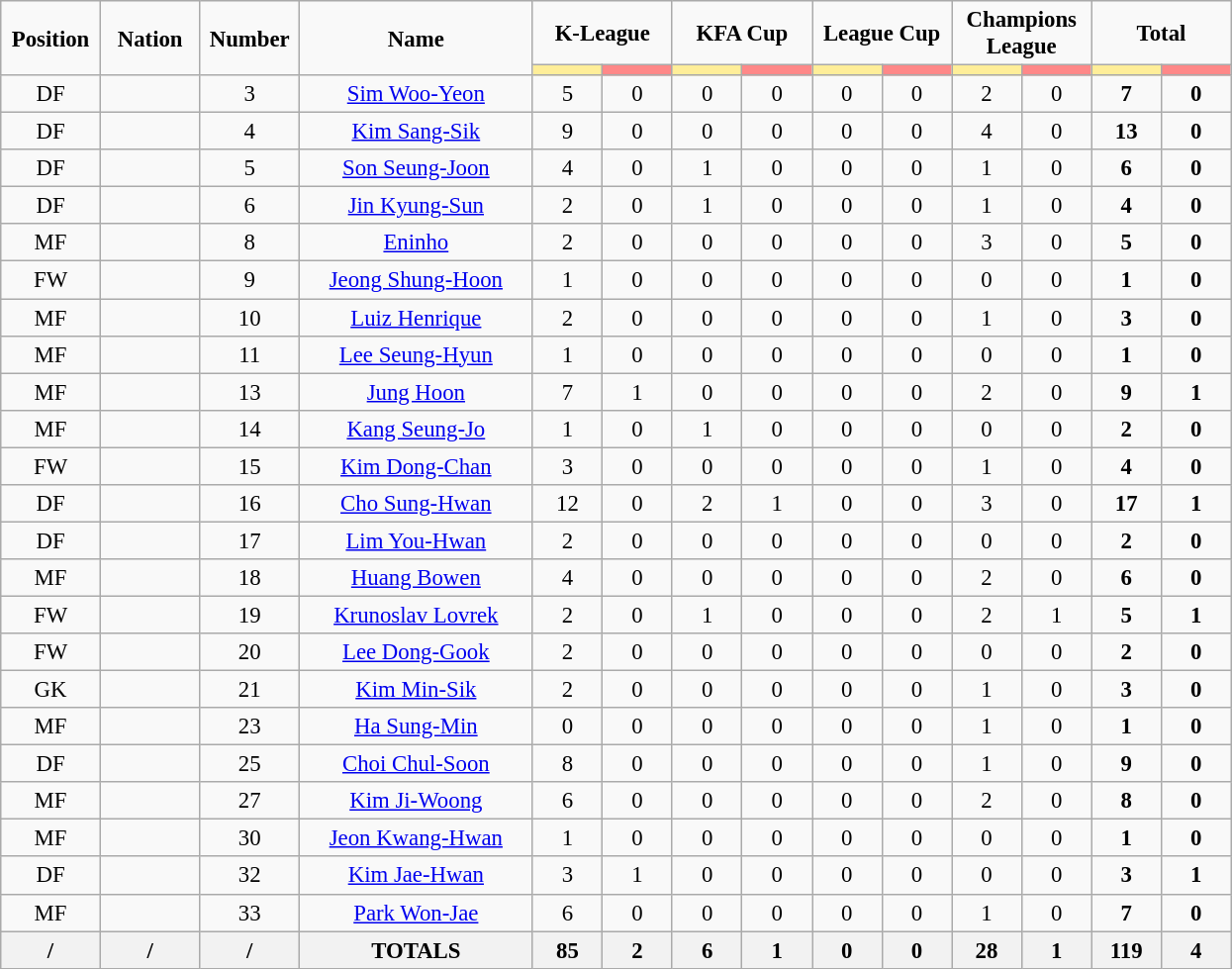<table class="wikitable" style="font-size: 95%; text-align: center;">
<tr>
<td rowspan="2" width="60" align="center"><strong>Position</strong></td>
<td rowspan="2" width="60" align="center"><strong>Nation</strong></td>
<td rowspan="2" width="60" align="center"><strong>Number</strong></td>
<td rowspan="2" width="150" align="center"><strong>Name</strong></td>
<td colspan="2" width="80" align="center"><strong>K-League</strong></td>
<td colspan="2" width="80" align="center"><strong>KFA Cup</strong></td>
<td colspan="2" width="80" align="center"><strong>League Cup</strong></td>
<td colspan="2" width="80" align="center"><strong>Champions League</strong></td>
<td colspan="2" width="80" align="center"><strong>Total</strong></td>
</tr>
<tr>
<th width="40" style="background: #FFEE99"></th>
<th width="40" style="background: #FF8888"></th>
<th width="40" style="background: #FFEE99"></th>
<th width="40" style="background: #FF8888"></th>
<th width="40" style="background: #FFEE99"></th>
<th width="40" style="background: #FF8888"></th>
<th width="40" style="background: #FFEE99"></th>
<th width="40" style="background: #FF8888"></th>
<th width="40" style="background: #FFEE99"></th>
<th width="40" style="background: #FF8888"></th>
</tr>
<tr>
<td>DF</td>
<td></td>
<td>3</td>
<td><a href='#'>Sim Woo-Yeon</a></td>
<td>5</td>
<td>0</td>
<td>0</td>
<td>0</td>
<td>0</td>
<td>0</td>
<td>2</td>
<td>0</td>
<td><strong>7</strong></td>
<td><strong>0</strong></td>
</tr>
<tr>
<td>DF</td>
<td></td>
<td>4</td>
<td><a href='#'>Kim Sang-Sik</a></td>
<td>9</td>
<td>0</td>
<td>0</td>
<td>0</td>
<td>0</td>
<td>0</td>
<td>4</td>
<td>0</td>
<td><strong>13</strong></td>
<td><strong>0</strong></td>
</tr>
<tr>
<td>DF</td>
<td></td>
<td>5</td>
<td><a href='#'>Son Seung-Joon</a></td>
<td>4</td>
<td>0</td>
<td>1</td>
<td>0</td>
<td>0</td>
<td>0</td>
<td>1</td>
<td>0</td>
<td><strong>6</strong></td>
<td><strong>0</strong></td>
</tr>
<tr>
<td>DF</td>
<td></td>
<td>6</td>
<td><a href='#'>Jin Kyung-Sun</a></td>
<td>2</td>
<td>0</td>
<td>1</td>
<td>0</td>
<td>0</td>
<td>0</td>
<td>1</td>
<td>0</td>
<td><strong>4</strong></td>
<td><strong>0</strong></td>
</tr>
<tr>
<td>MF</td>
<td></td>
<td>8</td>
<td><a href='#'>Eninho</a></td>
<td>2</td>
<td>0</td>
<td>0</td>
<td>0</td>
<td>0</td>
<td>0</td>
<td>3</td>
<td>0</td>
<td><strong>5</strong></td>
<td><strong>0</strong></td>
</tr>
<tr>
<td>FW</td>
<td></td>
<td>9</td>
<td><a href='#'>Jeong Shung-Hoon</a></td>
<td>1</td>
<td>0</td>
<td>0</td>
<td>0</td>
<td>0</td>
<td>0</td>
<td>0</td>
<td>0</td>
<td><strong>1</strong></td>
<td><strong>0</strong></td>
</tr>
<tr>
<td>MF</td>
<td></td>
<td>10</td>
<td><a href='#'>Luiz Henrique</a></td>
<td>2</td>
<td>0</td>
<td>0</td>
<td>0</td>
<td>0</td>
<td>0</td>
<td>1</td>
<td>0</td>
<td><strong>3</strong></td>
<td><strong>0</strong></td>
</tr>
<tr>
<td>MF</td>
<td></td>
<td>11</td>
<td><a href='#'>Lee Seung-Hyun</a></td>
<td>1</td>
<td>0</td>
<td>0</td>
<td>0</td>
<td>0</td>
<td>0</td>
<td>0</td>
<td>0</td>
<td><strong>1</strong></td>
<td><strong>0</strong></td>
</tr>
<tr>
<td>MF</td>
<td></td>
<td>13</td>
<td><a href='#'>Jung Hoon</a></td>
<td>7</td>
<td>1</td>
<td>0</td>
<td>0</td>
<td>0</td>
<td>0</td>
<td>2</td>
<td>0</td>
<td><strong>9</strong></td>
<td><strong>1</strong></td>
</tr>
<tr>
<td>MF</td>
<td></td>
<td>14</td>
<td><a href='#'>Kang Seung-Jo</a></td>
<td>1</td>
<td>0</td>
<td>1</td>
<td>0</td>
<td>0</td>
<td>0</td>
<td>0</td>
<td>0</td>
<td><strong>2</strong></td>
<td><strong>0</strong></td>
</tr>
<tr>
<td>FW</td>
<td></td>
<td>15</td>
<td><a href='#'>Kim Dong-Chan</a></td>
<td>3</td>
<td>0</td>
<td>0</td>
<td>0</td>
<td>0</td>
<td>0</td>
<td>1</td>
<td>0</td>
<td><strong>4</strong></td>
<td><strong>0</strong></td>
</tr>
<tr>
<td>DF</td>
<td></td>
<td>16</td>
<td><a href='#'>Cho Sung-Hwan</a></td>
<td>12</td>
<td>0</td>
<td>2</td>
<td>1</td>
<td>0</td>
<td>0</td>
<td>3</td>
<td>0</td>
<td><strong>17</strong></td>
<td><strong>1</strong></td>
</tr>
<tr>
<td>DF</td>
<td></td>
<td>17</td>
<td><a href='#'>Lim You-Hwan</a></td>
<td>2</td>
<td>0</td>
<td>0</td>
<td>0</td>
<td>0</td>
<td>0</td>
<td>0</td>
<td>0</td>
<td><strong>2</strong></td>
<td><strong>0</strong></td>
</tr>
<tr>
<td>MF</td>
<td></td>
<td>18</td>
<td><a href='#'>Huang Bowen</a></td>
<td>4</td>
<td>0</td>
<td>0</td>
<td>0</td>
<td>0</td>
<td>0</td>
<td>2</td>
<td>0</td>
<td><strong>6</strong></td>
<td><strong>0</strong></td>
</tr>
<tr>
<td>FW</td>
<td></td>
<td>19</td>
<td><a href='#'>Krunoslav Lovrek</a></td>
<td>2</td>
<td>0</td>
<td>1</td>
<td>0</td>
<td>0</td>
<td>0</td>
<td>2</td>
<td>1</td>
<td><strong>5</strong></td>
<td><strong>1</strong></td>
</tr>
<tr>
<td>FW</td>
<td></td>
<td>20</td>
<td><a href='#'>Lee Dong-Gook</a></td>
<td>2</td>
<td>0</td>
<td>0</td>
<td>0</td>
<td>0</td>
<td>0</td>
<td>0</td>
<td>0</td>
<td><strong>2</strong></td>
<td><strong>0</strong></td>
</tr>
<tr>
<td>GK</td>
<td></td>
<td>21</td>
<td><a href='#'>Kim Min-Sik</a></td>
<td>2</td>
<td>0</td>
<td>0</td>
<td>0</td>
<td>0</td>
<td>0</td>
<td>1</td>
<td>0</td>
<td><strong>3</strong></td>
<td><strong>0</strong></td>
</tr>
<tr>
<td>MF</td>
<td></td>
<td>23</td>
<td><a href='#'>Ha Sung-Min</a></td>
<td>0</td>
<td>0</td>
<td>0</td>
<td>0</td>
<td>0</td>
<td>0</td>
<td>1</td>
<td>0</td>
<td><strong>1</strong></td>
<td><strong>0</strong></td>
</tr>
<tr>
<td>DF</td>
<td></td>
<td>25</td>
<td><a href='#'>Choi Chul-Soon</a></td>
<td>8</td>
<td>0</td>
<td>0</td>
<td>0</td>
<td>0</td>
<td>0</td>
<td>1</td>
<td>0</td>
<td><strong>9</strong></td>
<td><strong>0</strong></td>
</tr>
<tr>
<td>MF</td>
<td></td>
<td>27</td>
<td><a href='#'>Kim Ji-Woong</a></td>
<td>6</td>
<td>0</td>
<td>0</td>
<td>0</td>
<td>0</td>
<td>0</td>
<td>2</td>
<td>0</td>
<td><strong>8</strong></td>
<td><strong>0</strong></td>
</tr>
<tr>
<td>MF</td>
<td></td>
<td>30</td>
<td><a href='#'>Jeon Kwang-Hwan</a></td>
<td>1</td>
<td>0</td>
<td>0</td>
<td>0</td>
<td>0</td>
<td>0</td>
<td>0</td>
<td>0</td>
<td><strong>1</strong></td>
<td><strong>0</strong></td>
</tr>
<tr>
<td>DF</td>
<td></td>
<td>32</td>
<td><a href='#'>Kim Jae-Hwan</a></td>
<td>3</td>
<td>1</td>
<td>0</td>
<td>0</td>
<td>0</td>
<td>0</td>
<td>0</td>
<td>0</td>
<td><strong>3</strong></td>
<td><strong>1</strong></td>
</tr>
<tr>
<td>MF</td>
<td></td>
<td>33</td>
<td><a href='#'>Park Won-Jae</a></td>
<td>6</td>
<td>0</td>
<td>0</td>
<td>0</td>
<td>0</td>
<td>0</td>
<td>1</td>
<td>0</td>
<td><strong>7</strong></td>
<td><strong>0</strong></td>
</tr>
<tr>
<th>/</th>
<th>/</th>
<th>/</th>
<th>TOTALS</th>
<th>85</th>
<th>2</th>
<th>6</th>
<th>1</th>
<th>0</th>
<th>0</th>
<th>28</th>
<th>1</th>
<th>119</th>
<th>4</th>
</tr>
</table>
